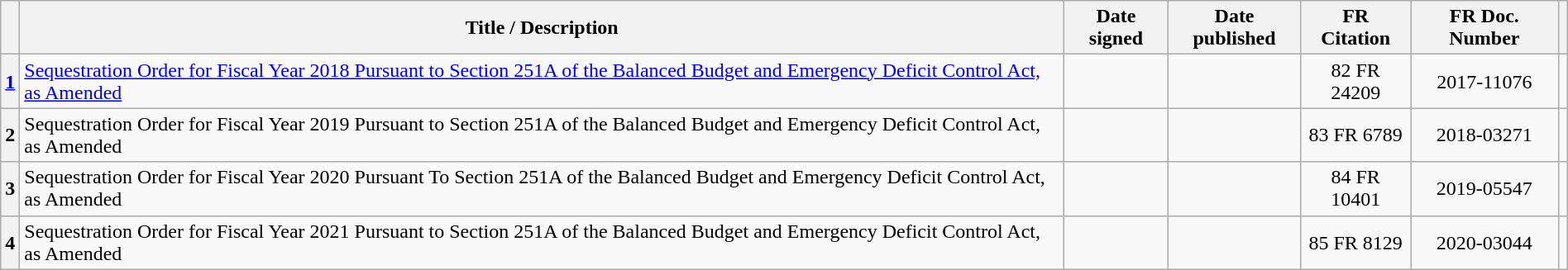<table class="wikitable sortable plainrowheaders" style="width:100%;">
<tr style="text-align:center">
<th></th>
<th>Title / Description</th>
<th>Date signed</th>
<th>Date published</th>
<th>FR Citation</th>
<th>FR Doc. Number</th>
<th class="unsortable"></th>
</tr>
<tr style="text-align:center">
<th><a href='#'>1</a></th>
<td style="text-align:left"><a href='#'>Sequestration Order for Fiscal Year 2018 Pursuant to Section 251A of the Balanced Budget and Emergency Deficit Control Act, as Amended</a></td>
<td></td>
<td></td>
<td>82 FR 24209</td>
<td>2017-11076</td>
<td></td>
</tr>
<tr style="text-align:center">
<th>2</th>
<td style="text-align:left">Sequestration Order for Fiscal Year 2019 Pursuant to Section 251A of the Balanced Budget and Emergency Deficit Control Act, as Amended</td>
<td></td>
<td></td>
<td>83 FR 6789</td>
<td>2018-03271</td>
<td></td>
</tr>
<tr style="text-align:center">
<th>3</th>
<td style="text-align:left">Sequestration Order for Fiscal Year 2020 Pursuant To Section 251A of the Balanced Budget and Emergency Deficit Control Act, as Amended</td>
<td></td>
<td></td>
<td>84 FR 10401</td>
<td>2019-05547</td>
<td></td>
</tr>
<tr style="text-align:center">
<th>4</th>
<td style="text-align:left">Sequestration Order for Fiscal Year 2021 Pursuant to Section 251A of the Balanced Budget and Emergency Deficit Control Act, as Amended</td>
<td></td>
<td></td>
<td>85 FR 8129</td>
<td>2020-03044</td>
<td></td>
</tr>
</table>
